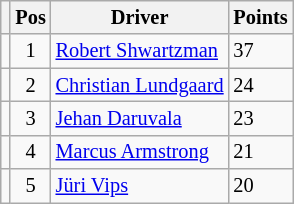<table class="wikitable" style="font-size: 85%;">
<tr>
<th></th>
<th>Pos</th>
<th>Driver</th>
<th>Points</th>
</tr>
<tr>
<td align="left"></td>
<td align="center">1</td>
<td> <a href='#'>Robert Shwartzman</a></td>
<td>37</td>
</tr>
<tr>
<td align="left"></td>
<td align="center">2</td>
<td> <a href='#'>Christian Lundgaard</a></td>
<td>24</td>
</tr>
<tr>
<td align="left"></td>
<td align="center">3</td>
<td> <a href='#'>Jehan Daruvala</a></td>
<td>23</td>
</tr>
<tr>
<td align="left"></td>
<td align="center">4</td>
<td> <a href='#'>Marcus Armstrong</a></td>
<td>21</td>
</tr>
<tr>
<td align="left"></td>
<td align="center">5</td>
<td> <a href='#'>Jüri Vips</a></td>
<td>20</td>
</tr>
</table>
